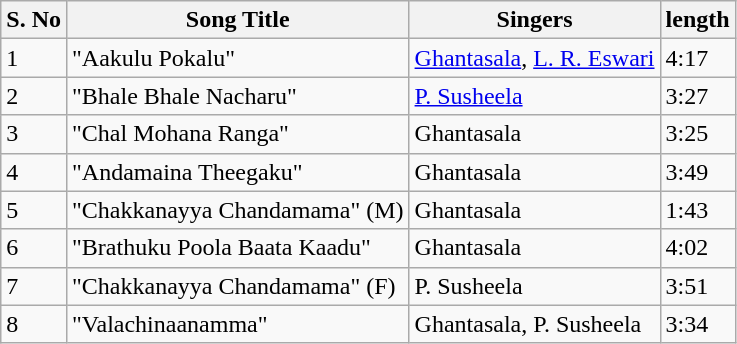<table class="wikitable">
<tr>
<th>S. No</th>
<th>Song Title</th>
<th>Singers</th>
<th>length</th>
</tr>
<tr>
<td>1</td>
<td>"Aakulu Pokalu"</td>
<td><a href='#'>Ghantasala</a>, <a href='#'>L. R. Eswari</a></td>
<td>4:17</td>
</tr>
<tr>
<td>2</td>
<td>"Bhale Bhale Nacharu"</td>
<td><a href='#'>P. Susheela</a></td>
<td>3:27</td>
</tr>
<tr>
<td>3</td>
<td>"Chal Mohana Ranga"</td>
<td>Ghantasala</td>
<td>3:25</td>
</tr>
<tr>
<td>4</td>
<td>"Andamaina Theegaku"</td>
<td>Ghantasala</td>
<td>3:49</td>
</tr>
<tr>
<td>5</td>
<td>"Chakkanayya Chandamama" (M)</td>
<td>Ghantasala</td>
<td>1:43</td>
</tr>
<tr>
<td>6</td>
<td>"Brathuku Poola Baata Kaadu"</td>
<td>Ghantasala</td>
<td>4:02</td>
</tr>
<tr>
<td>7</td>
<td>"Chakkanayya Chandamama" (F)</td>
<td>P. Susheela</td>
<td>3:51</td>
</tr>
<tr>
<td>8</td>
<td>"Valachinaanamma"</td>
<td>Ghantasala, P. Susheela</td>
<td>3:34</td>
</tr>
</table>
